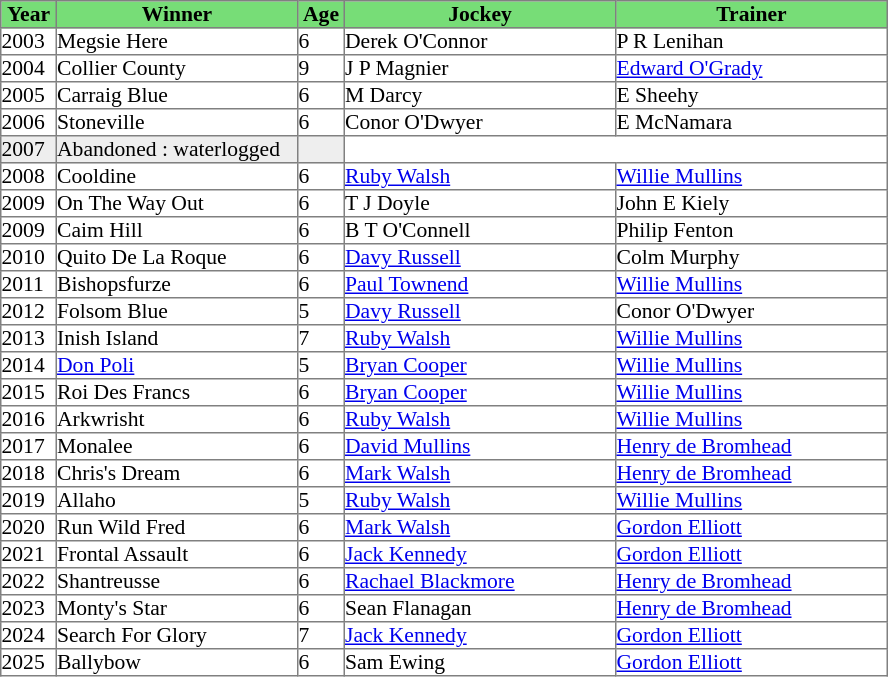<table class = "sortable" | border="1" cellpadding="0" style="border-collapse: collapse; font-size:90%">
<tr bgcolor="#77dd77" align="center">
<th style="width:36px"><strong>Year</strong></th>
<th style="width:160px"><strong>Winner</strong></th>
<th style="width:30px"><strong>Age</strong></th>
<th style="width:180px"><strong>Jockey</strong></th>
<th style="width:180px"><strong>Trainer</strong></th>
</tr>
<tr>
<td>2003</td>
<td>Megsie Here</td>
<td>6</td>
<td>Derek O'Connor</td>
<td>P R Lenihan</td>
</tr>
<tr>
<td>2004</td>
<td>Collier County</td>
<td>9</td>
<td>J P Magnier</td>
<td><a href='#'>Edward O'Grady</a></td>
</tr>
<tr>
<td>2005</td>
<td>Carraig Blue</td>
<td>6</td>
<td>M Darcy</td>
<td>E Sheehy</td>
</tr>
<tr>
<td>2006</td>
<td>Stoneville</td>
<td>6</td>
<td>Conor O'Dwyer</td>
<td>E McNamara</td>
</tr>
<tr bgcolor="#eeeeee">
<td>2007<br><td> Abandoned : waterlogged </td></td>
<td></td>
</tr>
<tr>
<td>2008</td>
<td>Cooldine</td>
<td>6</td>
<td><a href='#'>Ruby Walsh</a></td>
<td><a href='#'>Willie Mullins</a></td>
</tr>
<tr>
<td>2009</td>
<td>On The Way Out</td>
<td>6</td>
<td>T J Doyle</td>
<td>John E Kiely</td>
</tr>
<tr>
<td>2009</td>
<td>Caim Hill</td>
<td>6</td>
<td>B T O'Connell</td>
<td>Philip Fenton</td>
</tr>
<tr>
<td>2010</td>
<td>Quito De La Roque</td>
<td>6</td>
<td><a href='#'>Davy Russell</a></td>
<td>Colm Murphy</td>
</tr>
<tr>
<td>2011</td>
<td>Bishopsfurze</td>
<td>6</td>
<td><a href='#'>Paul Townend</a></td>
<td><a href='#'>Willie Mullins</a></td>
</tr>
<tr>
<td>2012</td>
<td>Folsom Blue</td>
<td>5</td>
<td><a href='#'>Davy Russell</a></td>
<td>Conor O'Dwyer</td>
</tr>
<tr>
<td>2013</td>
<td>Inish Island</td>
<td>7</td>
<td><a href='#'>Ruby Walsh</a></td>
<td><a href='#'>Willie Mullins</a></td>
</tr>
<tr>
<td>2014</td>
<td><a href='#'>Don Poli</a></td>
<td>5</td>
<td><a href='#'>Bryan Cooper</a></td>
<td><a href='#'>Willie Mullins</a></td>
</tr>
<tr>
<td>2015</td>
<td>Roi Des Francs</td>
<td>6</td>
<td><a href='#'>Bryan Cooper</a></td>
<td><a href='#'>Willie Mullins</a></td>
</tr>
<tr>
<td>2016</td>
<td>Arkwrisht</td>
<td>6</td>
<td><a href='#'>Ruby Walsh</a></td>
<td><a href='#'>Willie Mullins</a></td>
</tr>
<tr>
<td>2017</td>
<td>Monalee</td>
<td>6</td>
<td><a href='#'>David Mullins</a></td>
<td><a href='#'>Henry de Bromhead</a></td>
</tr>
<tr>
<td>2018</td>
<td>Chris's Dream</td>
<td>6</td>
<td><a href='#'>Mark Walsh</a></td>
<td><a href='#'>Henry de Bromhead</a></td>
</tr>
<tr>
<td>2019</td>
<td>Allaho</td>
<td>5</td>
<td><a href='#'>Ruby Walsh</a></td>
<td><a href='#'>Willie Mullins</a></td>
</tr>
<tr>
<td>2020</td>
<td>Run Wild Fred</td>
<td>6</td>
<td><a href='#'>Mark Walsh</a></td>
<td><a href='#'>Gordon Elliott</a></td>
</tr>
<tr>
<td>2021</td>
<td>Frontal Assault</td>
<td>6</td>
<td><a href='#'>Jack Kennedy</a></td>
<td><a href='#'>Gordon Elliott</a></td>
</tr>
<tr>
<td>2022</td>
<td>Shantreusse</td>
<td>6</td>
<td><a href='#'>Rachael Blackmore</a></td>
<td><a href='#'>Henry de Bromhead</a></td>
</tr>
<tr>
<td>2023</td>
<td>Monty's Star</td>
<td>6</td>
<td>Sean Flanagan</td>
<td><a href='#'>Henry de Bromhead</a></td>
</tr>
<tr>
<td>2024</td>
<td>Search For Glory</td>
<td>7</td>
<td><a href='#'>Jack Kennedy</a></td>
<td><a href='#'>Gordon Elliott</a></td>
</tr>
<tr>
<td>2025</td>
<td>Ballybow</td>
<td>6</td>
<td>Sam Ewing</td>
<td><a href='#'>Gordon Elliott</a></td>
</tr>
</table>
